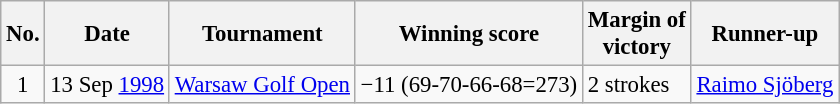<table class="wikitable" style="font-size:95%;">
<tr>
<th>No.</th>
<th>Date</th>
<th>Tournament</th>
<th>Winning score</th>
<th>Margin of<br>victory</th>
<th>Runner-up</th>
</tr>
<tr>
<td align=center>1</td>
<td align=right>13 Sep <a href='#'>1998</a></td>
<td><a href='#'>Warsaw Golf Open</a></td>
<td>−11 (69-70-66-68=273)</td>
<td>2 strokes</td>
<td> <a href='#'>Raimo Sjöberg</a></td>
</tr>
</table>
